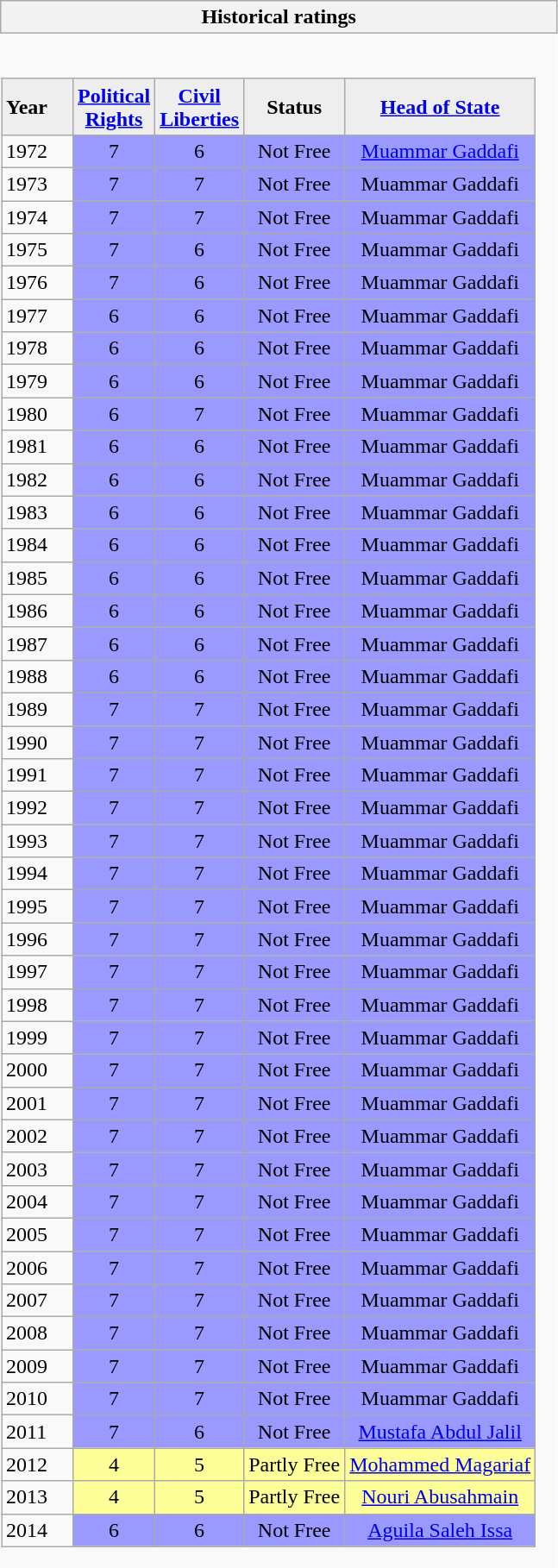<table class="wikitable collapsible" style="border:none; ">
<tr>
<th>Historical ratings</th>
</tr>
<tr>
<td style="padding:0; border:none;"><br><table class="wikitable sortable" style="border-collapse:collapse;">
<tr style="background:#eee; font-weight:bold; text-align:center;">
<td style="width:3em; text-align:left;">Year</td>
<td style="width:3em;"><a href='#'>Political Rights</a></td>
<td style="width:3em;"><a href='#'>Civil Liberties</a></td>
<td style="width:3em;">Status</td>
<td style="width:3em;"><a href='#'>Head of State</a></td>
</tr>
<tr align=center>
<td align=left>1972</td>
<td style="background:#99f;">7</td>
<td style="background:#99f;">6</td>
<td style="background:#99f;">Not Free</td>
<td style="background:#99f;"><a href='#'>Muammar Gaddafi</a></td>
</tr>
<tr align=center>
<td align=left>1973</td>
<td style="background:#99f;">7</td>
<td style="background:#99f;">7</td>
<td style="background:#99f;">Not Free</td>
<td style="background:#99f;">Muammar Gaddafi</td>
</tr>
<tr align=center>
<td align=left>1974</td>
<td style="background:#99f;">7</td>
<td style="background:#99f;">7</td>
<td style="background:#99f;">Not Free</td>
<td style="background:#99f;">Muammar Gaddafi</td>
</tr>
<tr align=center>
<td align=left>1975</td>
<td style="background:#99f;">7</td>
<td style="background:#99f;">6</td>
<td style="background:#99f;">Not Free</td>
<td style="background:#99f;">Muammar Gaddafi</td>
</tr>
<tr align=center>
<td align=left>1976</td>
<td style="background:#99f;">7</td>
<td style="background:#99f;">6</td>
<td style="background:#99f;">Not Free</td>
<td style="background:#99f;">Muammar Gaddafi</td>
</tr>
<tr align=center>
<td align=left>1977</td>
<td style="background:#99f;">6</td>
<td style="background:#99f;">6</td>
<td style="background:#99f;">Not Free</td>
<td style="background:#99f;">Muammar Gaddafi</td>
</tr>
<tr align=center>
<td align=left>1978</td>
<td style="background:#99f;">6</td>
<td style="background:#99f;">6</td>
<td style="background:#99f;">Not Free</td>
<td style="background:#99f;">Muammar Gaddafi</td>
</tr>
<tr align=center>
<td align=left>1979</td>
<td style="background:#99f;">6</td>
<td style="background:#99f;">6</td>
<td style="background:#99f;">Not Free</td>
<td style="background:#99f;">Muammar Gaddafi</td>
</tr>
<tr align=center>
<td align=left>1980</td>
<td style="background:#99f;">6</td>
<td style="background:#99f;">7</td>
<td style="background:#99f;">Not Free</td>
<td style="background:#99f;">Muammar Gaddafi</td>
</tr>
<tr align=center>
<td align=left>1981</td>
<td style="background:#99f;">6</td>
<td style="background:#99f;">6</td>
<td style="background:#99f;">Not Free</td>
<td style="background:#99f;">Muammar Gaddafi</td>
</tr>
<tr align=center>
<td align=left>1982</td>
<td style="background:#99f;">6</td>
<td style="background:#99f;">6</td>
<td style="background:#99f;">Not Free</td>
<td style="background:#99f;">Muammar Gaddafi</td>
</tr>
<tr align=center>
<td align=left>1983</td>
<td style="background:#99f;">6</td>
<td style="background:#99f;">6</td>
<td style="background:#99f;">Not Free</td>
<td style="background:#99f;">Muammar Gaddafi</td>
</tr>
<tr align=center>
<td align=left>1984</td>
<td style="background:#99f;">6</td>
<td style="background:#99f;">6</td>
<td style="background:#99f;">Not Free</td>
<td style="background:#99f;">Muammar Gaddafi</td>
</tr>
<tr align=center>
<td align=left>1985</td>
<td style="background:#99f;">6</td>
<td style="background:#99f;">6</td>
<td style="background:#99f;">Not Free</td>
<td style="background:#99f;">Muammar Gaddafi</td>
</tr>
<tr align=center>
<td align=left>1986</td>
<td style="background:#99f;">6</td>
<td style="background:#99f;">6</td>
<td style="background:#99f;">Not Free</td>
<td style="background:#99f;">Muammar Gaddafi</td>
</tr>
<tr align=center>
<td align=left>1987</td>
<td style="background:#99f;">6</td>
<td style="background:#99f;">6</td>
<td style="background:#99f;">Not Free</td>
<td style="background:#99f;">Muammar Gaddafi</td>
</tr>
<tr align=center>
<td align=left>1988</td>
<td style="background:#99f;">6</td>
<td style="background:#99f;">6</td>
<td style="background:#99f;">Not Free</td>
<td style="background:#99f;">Muammar Gaddafi</td>
</tr>
<tr align=center>
<td align=left>1989</td>
<td style="background:#99f;">7</td>
<td style="background:#99f;">7</td>
<td style="background:#99f;">Not Free</td>
<td style="background:#99f;">Muammar Gaddafi</td>
</tr>
<tr align=center>
<td align=left>1990</td>
<td style="background:#99f;">7</td>
<td style="background:#99f;">7</td>
<td style="background:#99f;">Not Free</td>
<td style="background:#99f;">Muammar Gaddafi</td>
</tr>
<tr align=center>
<td align=left>1991</td>
<td style="background:#99f;">7</td>
<td style="background:#99f;">7</td>
<td style="background:#99f;">Not Free</td>
<td style="background:#99f;">Muammar Gaddafi</td>
</tr>
<tr align=center>
<td align=left>1992</td>
<td style="background:#99f;">7</td>
<td style="background:#99f;">7</td>
<td style="background:#99f;">Not Free</td>
<td style="background:#99f;">Muammar Gaddafi</td>
</tr>
<tr align=center>
<td align=left>1993</td>
<td style="background:#99f;">7</td>
<td style="background:#99f;">7</td>
<td style="background:#99f;">Not Free</td>
<td style="background:#99f;">Muammar Gaddafi</td>
</tr>
<tr align=center>
<td align=left>1994</td>
<td style="background:#99f;">7</td>
<td style="background:#99f;">7</td>
<td style="background:#99f;">Not Free</td>
<td style="background:#99f;">Muammar Gaddafi</td>
</tr>
<tr align=center>
<td align=left>1995</td>
<td style="background:#99f;">7</td>
<td style="background:#99f;">7</td>
<td style="background:#99f;">Not Free</td>
<td style="background:#99f;">Muammar Gaddafi</td>
</tr>
<tr align=center>
<td align=left>1996</td>
<td style="background:#99f;">7</td>
<td style="background:#99f;">7</td>
<td style="background:#99f;">Not Free</td>
<td style="background:#99f;">Muammar Gaddafi</td>
</tr>
<tr align=center>
<td align=left>1997</td>
<td style="background:#99f;">7</td>
<td style="background:#99f;">7</td>
<td style="background:#99f;">Not Free</td>
<td style="background:#99f;">Muammar Gaddafi</td>
</tr>
<tr align=center>
<td align=left>1998</td>
<td style="background:#99f;">7</td>
<td style="background:#99f;">7</td>
<td style="background:#99f;">Not Free</td>
<td style="background:#99f;">Muammar Gaddafi</td>
</tr>
<tr align=center>
<td align=left>1999</td>
<td style="background:#99f;">7</td>
<td style="background:#99f;">7</td>
<td style="background:#99f;">Not Free</td>
<td style="background:#99f;">Muammar Gaddafi</td>
</tr>
<tr align=center>
<td align=left>2000</td>
<td style="background:#99f;">7</td>
<td style="background:#99f;">7</td>
<td style="background:#99f;">Not Free</td>
<td style="background:#99f;">Muammar Gaddafi</td>
</tr>
<tr align=center>
<td align=left>2001</td>
<td style="background:#99f;">7</td>
<td style="background:#99f;">7</td>
<td style="background:#99f;">Not Free</td>
<td style="background:#99f;">Muammar Gaddafi</td>
</tr>
<tr align=center>
<td align=left>2002</td>
<td style="background:#99f;">7</td>
<td style="background:#99f;">7</td>
<td style="background:#99f;">Not Free</td>
<td style="background:#99f;">Muammar Gaddafi</td>
</tr>
<tr align=center>
<td align=left>2003</td>
<td style="background:#99f;">7</td>
<td style="background:#99f;">7</td>
<td style="background:#99f;">Not Free</td>
<td style="background:#99f;">Muammar Gaddafi</td>
</tr>
<tr align=center>
<td align=left>2004</td>
<td style="background:#99f;">7</td>
<td style="background:#99f;">7</td>
<td style="background:#99f;">Not Free</td>
<td style="background:#99f;">Muammar Gaddafi</td>
</tr>
<tr align=center>
<td align=left>2005</td>
<td style="background:#99f;">7</td>
<td style="background:#99f;">7</td>
<td style="background:#99f;">Not Free</td>
<td style="background:#99f;">Muammar Gaddafi</td>
</tr>
<tr align=center>
<td align=left>2006</td>
<td style="background:#99f;">7</td>
<td style="background:#99f;">7</td>
<td style="background:#99f;">Not Free</td>
<td style="background:#99f;">Muammar Gaddafi</td>
</tr>
<tr align=center>
<td align=left>2007</td>
<td style="background:#99f;">7</td>
<td style="background:#99f;">7</td>
<td style="background:#99f;">Not Free</td>
<td style="background:#99f;">Muammar Gaddafi</td>
</tr>
<tr align=center>
<td align=left>2008</td>
<td style="background:#99f;">7</td>
<td style="background:#99f;">7</td>
<td style="background:#99f;">Not Free</td>
<td style="background:#99f;">Muammar Gaddafi</td>
</tr>
<tr align=center>
<td align=left>2009</td>
<td style="background:#99f;">7</td>
<td style="background:#99f;">7</td>
<td style="background:#99f;">Not Free</td>
<td style="background:#99f;">Muammar Gaddafi</td>
</tr>
<tr align=center>
<td align=left>2010</td>
<td style="background:#99f;">7</td>
<td style="background:#99f;">7</td>
<td style="background:#99f;">Not Free</td>
<td style="background:#99f;">Muammar Gaddafi</td>
</tr>
<tr align=center>
<td align=left>2011</td>
<td style="background:#99f;">7</td>
<td style="background:#99f;">6</td>
<td style="background:#99f;">Not Free</td>
<td style="background:#99f;"><a href='#'>Mustafa Abdul Jalil</a></td>
</tr>
<tr align=center>
<td align=left>2012</td>
<td style="background:#ff9;">4</td>
<td style="background:#ff9;">5</td>
<td style="background:#ff9;">Partly Free</td>
<td style="background:#ff9;"><a href='#'>Mohammed Magariaf</a></td>
</tr>
<tr align=center>
<td align=left>2013</td>
<td style="background:#ff9;">4</td>
<td style="background:#ff9;">5</td>
<td style="background:#ff9;">Partly Free</td>
<td style="background:#ff9;"><a href='#'>Nouri Abusahmain</a></td>
</tr>
<tr align=center>
<td align=left>2014</td>
<td style="background:#99f;">6</td>
<td style="background:#99f;">6</td>
<td style="background:#99f;">Not Free</td>
<td style="background:#99f;"><a href='#'>Aguila Saleh Issa</a></td>
</tr>
</table>
</td>
</tr>
</table>
